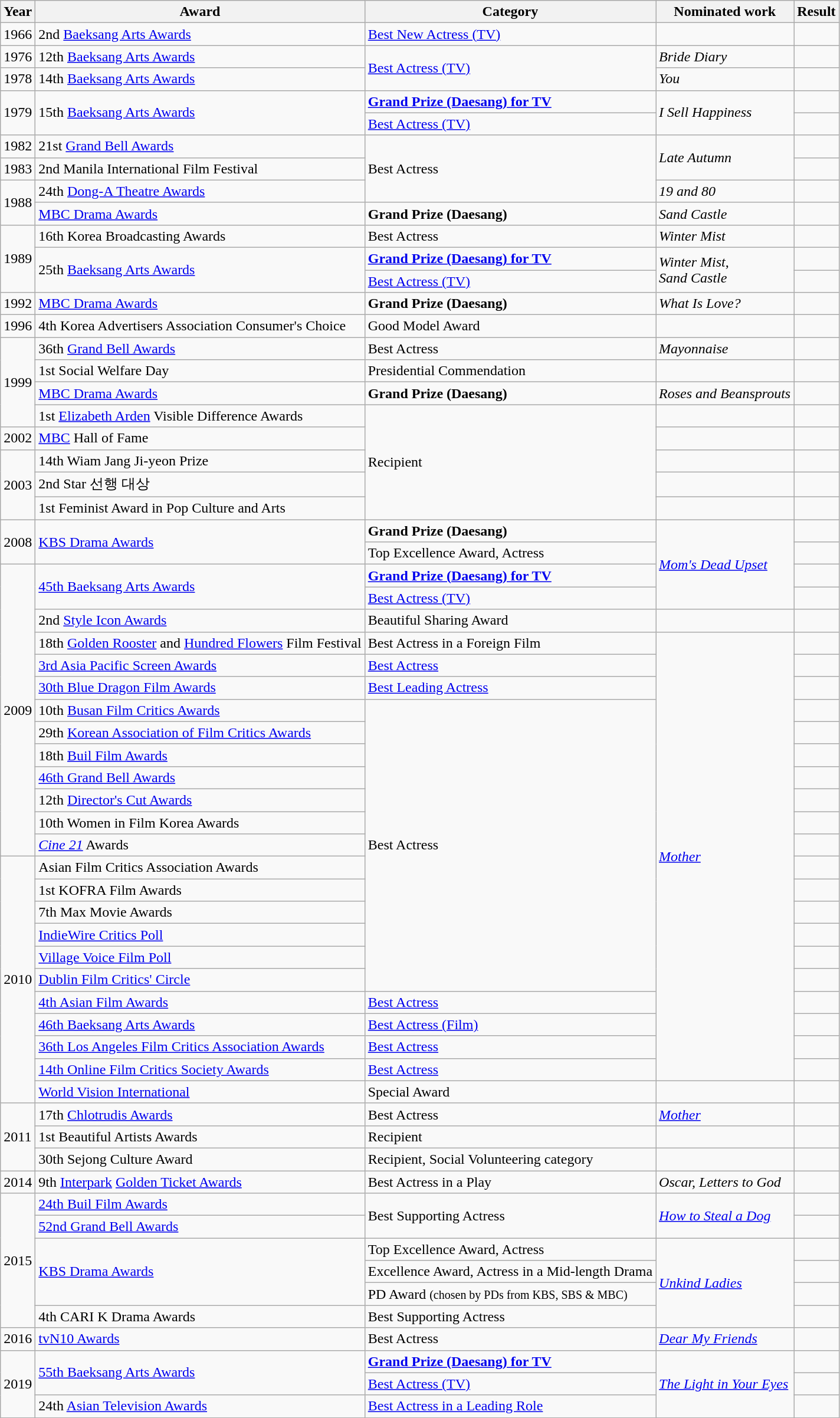<table class="wikitable sortable">
<tr>
<th>Year</th>
<th>Award</th>
<th>Category</th>
<th>Nominated work</th>
<th>Result</th>
</tr>
<tr>
<td>1966</td>
<td>2nd <a href='#'>Baeksang Arts Awards</a></td>
<td><a href='#'>Best New Actress (TV)</a></td>
<td></td>
<td></td>
</tr>
<tr>
<td>1976</td>
<td>12th <a href='#'>Baeksang Arts Awards</a></td>
<td rowspan="2"><a href='#'>Best Actress (TV)</a></td>
<td><em>Bride Diary</em></td>
<td></td>
</tr>
<tr>
<td>1978</td>
<td>14th <a href='#'>Baeksang Arts Awards</a></td>
<td><em>You</em></td>
<td></td>
</tr>
<tr>
<td rowspan=2>1979</td>
<td rowspan=2>15th <a href='#'>Baeksang Arts Awards</a></td>
<td><a href='#'><strong>Grand Prize (Daesang) for TV</strong></a></td>
<td rowspan="2"><em>I Sell Happiness</em></td>
<td></td>
</tr>
<tr>
<td><a href='#'>Best Actress (TV)</a></td>
<td></td>
</tr>
<tr>
<td>1982</td>
<td>21st <a href='#'>Grand Bell Awards</a></td>
<td rowspan="3">Best Actress</td>
<td rowspan=2><em>Late Autumn</em></td>
<td></td>
</tr>
<tr>
<td>1983</td>
<td>2nd Manila International Film Festival</td>
<td></td>
</tr>
<tr>
<td rowspan=2>1988</td>
<td>24th <a href='#'>Dong-A Theatre Awards</a></td>
<td><em>19 and 80</em></td>
<td></td>
</tr>
<tr>
<td><a href='#'>MBC Drama Awards</a></td>
<td><strong>Grand Prize (Daesang)</strong></td>
<td><em>Sand Castle</em></td>
<td></td>
</tr>
<tr>
<td rowspan=3>1989</td>
<td>16th Korea Broadcasting Awards</td>
<td>Best Actress</td>
<td><em>Winter Mist</em></td>
<td></td>
</tr>
<tr>
<td rowspan=2>25th <a href='#'>Baeksang Arts Awards</a></td>
<td><a href='#'><strong>Grand Prize (Daesang) for TV</strong></a></td>
<td rowspan="2"><em>Winter Mist</em>, <br> <em>Sand Castle</em></td>
<td></td>
</tr>
<tr>
<td><a href='#'>Best Actress (TV)</a></td>
<td></td>
</tr>
<tr>
<td>1992</td>
<td><a href='#'>MBC Drama Awards</a></td>
<td><strong>Grand Prize (Daesang)</strong></td>
<td><em>What Is Love?</em></td>
<td></td>
</tr>
<tr>
<td>1996</td>
<td>4th Korea Advertisers Association Consumer's Choice</td>
<td>Good Model Award</td>
<td></td>
<td></td>
</tr>
<tr>
<td rowspan=4>1999</td>
<td>36th <a href='#'>Grand Bell Awards</a></td>
<td>Best Actress</td>
<td><em>Mayonnaise</em></td>
<td></td>
</tr>
<tr>
<td>1st Social Welfare Day</td>
<td>Presidential Commendation</td>
<td></td>
<td></td>
</tr>
<tr>
<td><a href='#'>MBC Drama Awards</a></td>
<td><strong>Grand Prize (Daesang)</strong></td>
<td><em>Roses and Beansprouts</em></td>
<td></td>
</tr>
<tr>
<td>1st <a href='#'>Elizabeth Arden</a> Visible Difference Awards</td>
<td rowspan="5">Recipient</td>
<td></td>
<td></td>
</tr>
<tr>
<td>2002</td>
<td><a href='#'>MBC</a> Hall of Fame</td>
<td></td>
<td></td>
</tr>
<tr>
<td rowspan="3">2003</td>
<td>14th Wiam Jang Ji-yeon Prize</td>
<td></td>
<td></td>
</tr>
<tr>
<td>2nd Star 선행 대상</td>
<td></td>
<td></td>
</tr>
<tr>
<td>1st Feminist Award in Pop Culture and Arts</td>
<td></td>
<td></td>
</tr>
<tr>
<td rowspan=2>2008</td>
<td rowspan=2><a href='#'>KBS Drama Awards</a></td>
<td><strong>Grand Prize (Daesang)</strong></td>
<td rowspan="4"><em><a href='#'>Mom's Dead Upset</a></em></td>
<td></td>
</tr>
<tr>
<td>Top Excellence Award, Actress</td>
<td></td>
</tr>
<tr>
<td rowspan="13">2009</td>
<td rowspan=2><a href='#'>45th Baeksang Arts Awards</a></td>
<td><a href='#'><strong>Grand Prize (Daesang) for TV</strong></a></td>
<td></td>
</tr>
<tr>
<td><a href='#'>Best Actress (TV)</a></td>
<td></td>
</tr>
<tr>
<td>2nd <a href='#'>Style Icon Awards</a></td>
<td>Beautiful Sharing Award</td>
<td></td>
<td></td>
</tr>
<tr>
<td>18th <a href='#'>Golden Rooster</a> and <a href='#'>Hundred Flowers</a> Film Festival</td>
<td>Best Actress in a Foreign Film</td>
<td rowspan="20"><em><a href='#'>Mother</a></em></td>
<td></td>
</tr>
<tr>
<td><a href='#'>3rd Asia Pacific Screen Awards</a></td>
<td><a href='#'>Best Actress</a></td>
<td></td>
</tr>
<tr>
<td><a href='#'>30th Blue Dragon Film Awards</a></td>
<td><a href='#'>Best Leading Actress</a></td>
<td></td>
</tr>
<tr>
<td>10th <a href='#'>Busan Film Critics Awards</a></td>
<td rowspan="13">Best Actress</td>
<td></td>
</tr>
<tr>
<td>29th <a href='#'>Korean Association of Film Critics Awards</a></td>
<td></td>
</tr>
<tr>
<td>18th <a href='#'>Buil Film Awards</a></td>
<td></td>
</tr>
<tr>
<td><a href='#'>46th Grand Bell Awards</a></td>
<td></td>
</tr>
<tr>
<td>12th <a href='#'>Director's Cut Awards</a></td>
<td></td>
</tr>
<tr>
<td>10th Women in Film Korea Awards</td>
<td></td>
</tr>
<tr>
<td><em><a href='#'>Cine 21</a></em> Awards</td>
<td></td>
</tr>
<tr>
<td rowspan="11">2010</td>
<td>Asian Film Critics Association Awards</td>
<td></td>
</tr>
<tr>
<td>1st KOFRA Film Awards</td>
<td></td>
</tr>
<tr>
<td>7th Max Movie Awards</td>
<td></td>
</tr>
<tr>
<td><a href='#'>IndieWire Critics Poll</a></td>
<td></td>
</tr>
<tr>
<td><a href='#'>Village Voice Film Poll</a></td>
<td></td>
</tr>
<tr>
<td><a href='#'>Dublin Film Critics' Circle</a></td>
<td></td>
</tr>
<tr>
<td><a href='#'>4th Asian Film Awards</a></td>
<td><a href='#'>Best Actress</a></td>
<td></td>
</tr>
<tr>
<td><a href='#'>46th Baeksang Arts Awards</a></td>
<td><a href='#'>Best Actress (Film)</a></td>
<td></td>
</tr>
<tr>
<td><a href='#'>36th Los Angeles Film Critics Association Awards</a></td>
<td><a href='#'>Best Actress</a></td>
<td></td>
</tr>
<tr>
<td><a href='#'>14th Online Film Critics Society Awards</a></td>
<td><a href='#'>Best Actress</a></td>
<td></td>
</tr>
<tr>
<td><a href='#'>World Vision International</a></td>
<td>Special Award</td>
<td></td>
<td></td>
</tr>
<tr>
<td rowspan=3>2011</td>
<td>17th <a href='#'>Chlotrudis Awards</a></td>
<td>Best Actress</td>
<td><em><a href='#'>Mother</a></em></td>
<td></td>
</tr>
<tr>
<td>1st Beautiful Artists Awards</td>
<td>Recipient</td>
<td></td>
<td></td>
</tr>
<tr>
<td>30th Sejong Culture Award</td>
<td>Recipient, Social Volunteering category</td>
<td></td>
<td></td>
</tr>
<tr>
<td>2014</td>
<td>9th <a href='#'>Interpark</a> <a href='#'>Golden Ticket Awards</a></td>
<td>Best Actress in a Play</td>
<td><em>Oscar, Letters to God</em></td>
<td></td>
</tr>
<tr>
<td rowspan=6>2015</td>
<td><a href='#'>24th Buil Film Awards</a></td>
<td rowspan="2">Best Supporting Actress</td>
<td rowspan=2><em><a href='#'>How to Steal a Dog</a></em></td>
<td></td>
</tr>
<tr>
<td><a href='#'>52nd Grand Bell Awards</a></td>
<td></td>
</tr>
<tr>
<td rowspan=3><a href='#'>KBS Drama Awards</a></td>
<td>Top Excellence Award, Actress</td>
<td rowspan=4><em><a href='#'>Unkind Ladies</a></em></td>
<td></td>
</tr>
<tr>
<td>Excellence Award, Actress in a Mid-length Drama</td>
<td></td>
</tr>
<tr>
<td>PD Award <small>(chosen by PDs from KBS, SBS & MBC)</small></td>
<td></td>
</tr>
<tr>
<td>4th CARI K Drama Awards</td>
<td>Best Supporting Actress</td>
<td></td>
</tr>
<tr>
<td>2016</td>
<td><a href='#'>tvN10 Awards</a></td>
<td>Best Actress</td>
<td><em><a href='#'>Dear My Friends</a></em></td>
<td></td>
</tr>
<tr>
<td rowspan=3>2019</td>
<td rowspan=2><a href='#'>55th Baeksang Arts Awards</a></td>
<td><a href='#'><strong>Grand Prize (Daesang) for TV</strong></a></td>
<td rowspan="3"><em><a href='#'>The Light in Your Eyes</a></em></td>
<td></td>
</tr>
<tr>
<td><a href='#'>Best Actress (TV)</a></td>
<td></td>
</tr>
<tr>
<td>24th <a href='#'>Asian Television Awards</a></td>
<td><a href='#'>Best Actress in a Leading Role</a></td>
<td></td>
</tr>
</table>
